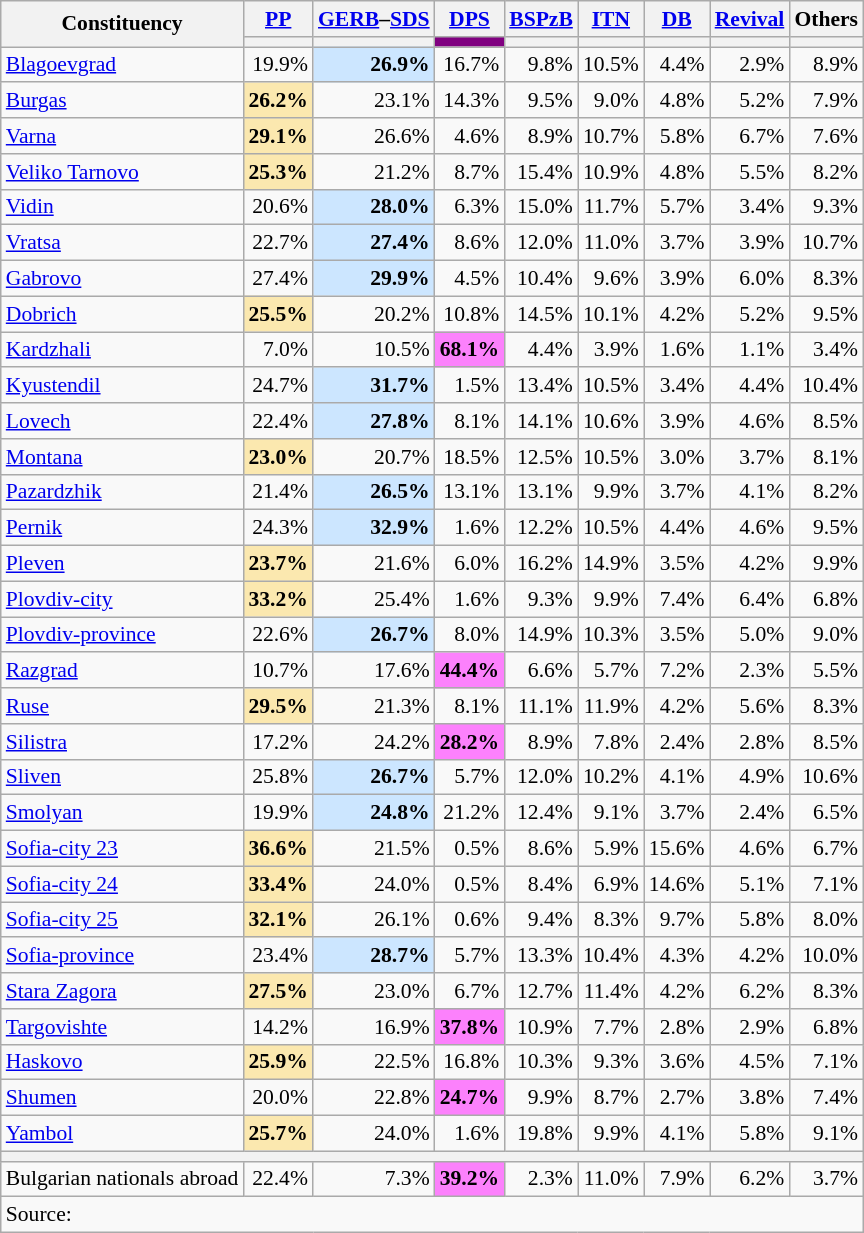<table class="wikitable sortable collapsible" style="font-size:90%;text-align:right;">
<tr>
<th rowspan=2>Constituency</th>
<th><a href='#'>PP</a></th>
<th><a href='#'>GERB</a>–<a href='#'>SDS</a></th>
<th><a href='#'>DPS</a></th>
<th><a href='#'>BSPzB</a></th>
<th><a href='#'>ITN</a></th>
<th><a href='#'>DB</a></th>
<th><a href='#'>Revival</a></th>
<th>Others</th>
</tr>
<tr>
<th style=background:></th>
<th style=background:></th>
<th style="color:inherit;background:#800080;"></th>
<th style=background:></th>
<th style=background:></th>
<th style=background:></th>
<th style=background:></th>
<th style=background:></th>
</tr>
<tr>
<td align=left><a href='#'>Blagoevgrad</a></td>
<td>19.9%</td>
<td style="background: #CCE6FF;"><strong>26.9%</strong></td>
<td>16.7%</td>
<td>9.8%</td>
<td>10.5%</td>
<td>4.4%</td>
<td>2.9%</td>
<td>8.9%</td>
</tr>
<tr>
<td align=left><a href='#'>Burgas</a></td>
<td style="background: #FBE8AF;"><strong>26.2%</strong></td>
<td>23.1%</td>
<td>14.3%</td>
<td>9.5%</td>
<td>9.0%</td>
<td>4.8%</td>
<td>5.2%</td>
<td>7.9%</td>
</tr>
<tr>
<td align=left><a href='#'>Varna</a></td>
<td style="background: #FBE8AF;"><strong>29.1%</strong></td>
<td>26.6%</td>
<td>4.6%</td>
<td>8.9%</td>
<td>10.7%</td>
<td>5.8%</td>
<td>6.7%</td>
<td>7.6%</td>
</tr>
<tr>
<td align=left><a href='#'>Veliko Tarnovo</a></td>
<td style="background: #FBE8AF;"><strong>25.3%</strong></td>
<td>21.2%</td>
<td>8.7%</td>
<td>15.4%</td>
<td>10.9%</td>
<td>4.8%</td>
<td>5.5%</td>
<td>8.2%</td>
</tr>
<tr>
<td align=left><a href='#'>Vidin</a></td>
<td>20.6%</td>
<td style="background: #CCE6FF;"><strong>28.0%</strong></td>
<td>6.3%</td>
<td>15.0%</td>
<td>11.7%</td>
<td>5.7%</td>
<td>3.4%</td>
<td>9.3%</td>
</tr>
<tr>
<td align=left><a href='#'>Vratsa</a></td>
<td>22.7%</td>
<td style="background: #CCE6FF;"><strong>27.4%</strong></td>
<td>8.6%</td>
<td>12.0%</td>
<td>11.0%</td>
<td>3.7%</td>
<td>3.9%</td>
<td>10.7%</td>
</tr>
<tr>
<td align=left><a href='#'>Gabrovo</a></td>
<td>27.4%</td>
<td style="background: #CCE6FF;"><strong>29.9%</strong></td>
<td>4.5%</td>
<td>10.4%</td>
<td>9.6%</td>
<td>3.9%</td>
<td>6.0%</td>
<td>8.3%</td>
</tr>
<tr>
<td align=left><a href='#'>Dobrich</a></td>
<td style="background: #FBE8AF;"><strong>25.5%</strong></td>
<td>20.2%</td>
<td>10.8%</td>
<td>14.5%</td>
<td>10.1%</td>
<td>4.2%</td>
<td>5.2%</td>
<td>9.5%</td>
</tr>
<tr>
<td align=left><a href='#'>Kardzhali</a></td>
<td>7.0%</td>
<td>10.5%</td>
<td style="background: #FC81FC;"><strong>68.1%</strong></td>
<td>4.4%</td>
<td>3.9%</td>
<td>1.6%</td>
<td>1.1%</td>
<td>3.4%</td>
</tr>
<tr>
<td align=left><a href='#'>Kyustendil</a></td>
<td>24.7%</td>
<td style="background: #CCE6FF;"><strong>31.7%</strong></td>
<td>1.5%</td>
<td>13.4%</td>
<td>10.5%</td>
<td>3.4%</td>
<td>4.4%</td>
<td>10.4%</td>
</tr>
<tr>
<td align=left><a href='#'>Lovech</a></td>
<td>22.4%</td>
<td style="background: #CCE6FF;"><strong>27.8%</strong></td>
<td>8.1%</td>
<td>14.1%</td>
<td>10.6%</td>
<td>3.9%</td>
<td>4.6%</td>
<td>8.5%</td>
</tr>
<tr>
<td align=left><a href='#'>Montana</a></td>
<td style="background: #FBE8AF;"><strong>23.0%</strong></td>
<td>20.7%</td>
<td>18.5%</td>
<td>12.5%</td>
<td>10.5%</td>
<td>3.0%</td>
<td>3.7%</td>
<td>8.1%</td>
</tr>
<tr>
<td align=left><a href='#'>Pazardzhik</a></td>
<td>21.4%</td>
<td style="background: #CCE6FF;"><strong>26.5%</strong></td>
<td>13.1%</td>
<td>13.1%</td>
<td>9.9%</td>
<td>3.7%</td>
<td>4.1%</td>
<td>8.2%</td>
</tr>
<tr>
<td align=left><a href='#'>Pernik</a></td>
<td>24.3%</td>
<td style="background: #CCE6FF;"><strong>32.9%</strong></td>
<td>1.6%</td>
<td>12.2%</td>
<td>10.5%</td>
<td>4.4%</td>
<td>4.6%</td>
<td>9.5%</td>
</tr>
<tr>
<td align=left><a href='#'>Pleven</a></td>
<td style="background: #FBE8AF;"><strong>23.7%</strong></td>
<td>21.6%</td>
<td>6.0%</td>
<td>16.2%</td>
<td>14.9%</td>
<td>3.5%</td>
<td>4.2%</td>
<td>9.9%</td>
</tr>
<tr>
<td align=left><a href='#'>Plovdiv-city</a></td>
<td style="background: #FBE8AF;"><strong>33.2%</strong></td>
<td>25.4%</td>
<td>1.6%</td>
<td>9.3%</td>
<td>9.9%</td>
<td>7.4%</td>
<td>6.4%</td>
<td>6.8%</td>
</tr>
<tr>
<td align=left><a href='#'>Plovdiv-province</a></td>
<td>22.6%</td>
<td style="background: #CCE6FF;"><strong>26.7%</strong></td>
<td>8.0%</td>
<td>14.9%</td>
<td>10.3%</td>
<td>3.5%</td>
<td>5.0%</td>
<td>9.0%</td>
</tr>
<tr>
<td align=left><a href='#'>Razgrad</a></td>
<td>10.7%</td>
<td>17.6%</td>
<td style="background: #FC81FC;"><strong>44.4%</strong></td>
<td>6.6%</td>
<td>5.7%</td>
<td>7.2%</td>
<td>2.3%</td>
<td>5.5%</td>
</tr>
<tr>
<td align=left><a href='#'>Ruse</a></td>
<td style="background: #FBE8AF;"><strong>29.5%</strong></td>
<td>21.3%</td>
<td>8.1%</td>
<td>11.1%</td>
<td>11.9%</td>
<td>4.2%</td>
<td>5.6%</td>
<td>8.3%</td>
</tr>
<tr>
<td align=left><a href='#'>Silistra</a></td>
<td>17.2%</td>
<td>24.2%</td>
<td style="background: #FC81FC;"><strong>28.2%</strong></td>
<td>8.9%</td>
<td>7.8%</td>
<td>2.4%</td>
<td>2.8%</td>
<td>8.5%</td>
</tr>
<tr>
<td align=left><a href='#'>Sliven</a></td>
<td>25.8%</td>
<td style="background: #CCE6FF;"><strong>26.7%</strong></td>
<td>5.7%</td>
<td>12.0%</td>
<td>10.2%</td>
<td>4.1%</td>
<td>4.9%</td>
<td>10.6%</td>
</tr>
<tr>
<td align=left><a href='#'>Smolyan</a></td>
<td>19.9%</td>
<td style="background: #CCE6FF;"><strong>24.8%</strong></td>
<td>21.2%</td>
<td>12.4%</td>
<td>9.1%</td>
<td>3.7%</td>
<td>2.4%</td>
<td>6.5%</td>
</tr>
<tr>
<td align=left><a href='#'>Sofia-city 23</a></td>
<td style="background: #FBE8AF;"><strong>36.6%</strong></td>
<td>21.5%</td>
<td>0.5%</td>
<td>8.6%</td>
<td>5.9%</td>
<td>15.6%</td>
<td>4.6%</td>
<td>6.7%</td>
</tr>
<tr>
<td align=left><a href='#'>Sofia-city 24</a></td>
<td style="background: #FBE8AF;"><strong>33.4%</strong></td>
<td>24.0%</td>
<td>0.5%</td>
<td>8.4%</td>
<td>6.9%</td>
<td>14.6%</td>
<td>5.1%</td>
<td>7.1%</td>
</tr>
<tr>
<td align=left><a href='#'>Sofia-city 25</a></td>
<td style="background: #FBE8AF;"><strong>32.1%</strong></td>
<td>26.1%</td>
<td>0.6%</td>
<td>9.4%</td>
<td>8.3%</td>
<td>9.7%</td>
<td>5.8%</td>
<td>8.0%</td>
</tr>
<tr>
<td align=left><a href='#'>Sofia-province</a></td>
<td>23.4%</td>
<td style="background: #CCE6FF;"><strong>28.7%</strong></td>
<td>5.7%</td>
<td>13.3%</td>
<td>10.4%</td>
<td>4.3%</td>
<td>4.2%</td>
<td>10.0%</td>
</tr>
<tr>
<td align=left><a href='#'>Stara Zagora</a></td>
<td style="background: #FBE8AF;"><strong>27.5%</strong></td>
<td>23.0%</td>
<td>6.7%</td>
<td>12.7%</td>
<td>11.4%</td>
<td>4.2%</td>
<td>6.2%</td>
<td>8.3%</td>
</tr>
<tr>
<td align=left><a href='#'>Targovishte</a></td>
<td>14.2%</td>
<td>16.9%</td>
<td style="background: #FC81FC;"><strong>37.8%</strong></td>
<td>10.9%</td>
<td>7.7%</td>
<td>2.8%</td>
<td>2.9%</td>
<td>6.8%</td>
</tr>
<tr>
<td align=left><a href='#'>Haskovo</a></td>
<td style="background: #FBE8AF;"><strong>25.9%</strong></td>
<td>22.5%</td>
<td>16.8%</td>
<td>10.3%</td>
<td>9.3%</td>
<td>3.6%</td>
<td>4.5%</td>
<td>7.1%</td>
</tr>
<tr>
<td align=left><a href='#'>Shumen</a></td>
<td>20.0%</td>
<td>22.8%</td>
<td style="background: #FC81FC;"><strong>24.7%</strong></td>
<td>9.9%</td>
<td>8.7%</td>
<td>2.7%</td>
<td>3.8%</td>
<td>7.4%</td>
</tr>
<tr>
<td align=left><a href='#'>Yambol</a></td>
<td style="background: #FBE8AF;"><strong>25.7%</strong></td>
<td>24.0%</td>
<td>1.6%</td>
<td>19.8%</td>
<td>9.9%</td>
<td>4.1%</td>
<td>5.8%</td>
<td>9.1%</td>
</tr>
<tr>
<th colspan="9";></th>
</tr>
<tr>
<td>Bulgarian nationals abroad</td>
<td>22.4%</td>
<td>7.3%</td>
<td style="background: #FC81FC;"><strong>39.2%</strong></td>
<td>2.3%</td>
<td>11.0%</td>
<td>7.9%</td>
<td>6.2%</td>
<td>3.7%</td>
</tr>
<tr>
<td align=left colspan=9>Source: </td>
</tr>
</table>
